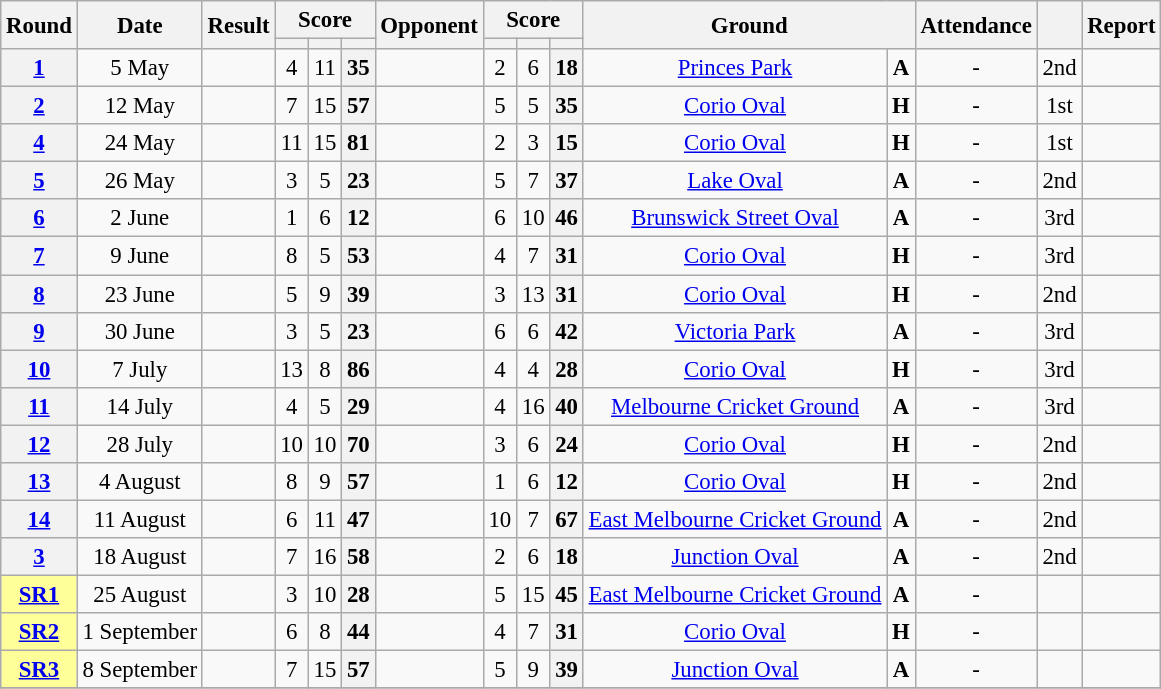<table class="wikitable plainrowheaders" style="font-size:95%; text-align:center;">
<tr>
<th scope="col" rowspan="2">Round</th>
<th scope="col" rowspan="2">Date</th>
<th scope="col" rowspan="2">Result</th>
<th scope="col" colspan="3">Score</th>
<th scope="col" rowspan="2">Opponent</th>
<th scope="col" colspan="3">Score</th>
<th scope="col" rowspan="2" colspan="2">Ground</th>
<th scope="col" rowspan="2">Attendance</th>
<th scope="col" rowspan="2"></th>
<th scope="col" rowspan="2">Report</th>
</tr>
<tr>
<th scope="col"></th>
<th scope="col"></th>
<th scope="col"></th>
<th scope="col"></th>
<th scope="col"></th>
<th scope="col"></th>
</tr>
<tr>
<th scope="row" style="text-align:center;"><a href='#'>1</a></th>
<td>5 May</td>
<td></td>
<td>4</td>
<td>11</td>
<th>35</th>
<td></td>
<td>2</td>
<td>6</td>
<th>18</th>
<td><a href='#'>Princes Park</a></td>
<td><strong>A</strong></td>
<td>-</td>
<td>2nd</td>
<td></td>
</tr>
<tr>
<th scope="row" style="text-align:center;"><a href='#'>2</a></th>
<td>12 May</td>
<td></td>
<td>7</td>
<td>15</td>
<th>57</th>
<td></td>
<td>5</td>
<td>5</td>
<th>35</th>
<td><a href='#'>Corio Oval</a></td>
<td><strong>H</strong></td>
<td>-</td>
<td>1st</td>
<td></td>
</tr>
<tr>
<th scope="row" style="text-align:center;"><a href='#'>4</a></th>
<td>24 May</td>
<td></td>
<td>11</td>
<td>15</td>
<th>81</th>
<td></td>
<td>2</td>
<td>3</td>
<th>15</th>
<td><a href='#'>Corio Oval</a></td>
<td><strong>H</strong></td>
<td>-</td>
<td>1st</td>
<td></td>
</tr>
<tr>
<th scope="row" style="text-align:center;"><a href='#'>5</a></th>
<td>26 May</td>
<td></td>
<td>3</td>
<td>5</td>
<th>23</th>
<td></td>
<td>5</td>
<td>7</td>
<th>37</th>
<td><a href='#'>Lake Oval</a></td>
<td><strong>A</strong></td>
<td>-</td>
<td>2nd</td>
<td></td>
</tr>
<tr>
<th scope="row" style="text-align:center;"><a href='#'>6</a></th>
<td>2 June</td>
<td></td>
<td>1</td>
<td>6</td>
<th>12</th>
<td></td>
<td>6</td>
<td>10</td>
<th>46</th>
<td><a href='#'>Brunswick Street Oval</a></td>
<td><strong>A</strong></td>
<td>-</td>
<td>3rd</td>
<td></td>
</tr>
<tr>
<th scope="row" style="text-align:center;"><a href='#'>7</a></th>
<td>9 June</td>
<td></td>
<td>8</td>
<td>5</td>
<th>53</th>
<td></td>
<td>4</td>
<td>7</td>
<th>31</th>
<td><a href='#'>Corio Oval</a></td>
<td><strong>H</strong></td>
<td>-</td>
<td>3rd</td>
<td></td>
</tr>
<tr>
<th scope="row" style="text-align:center;"><a href='#'>8</a></th>
<td>23 June</td>
<td></td>
<td>5</td>
<td>9</td>
<th>39</th>
<td></td>
<td>3</td>
<td>13</td>
<th>31</th>
<td><a href='#'>Corio Oval</a></td>
<td><strong>H</strong></td>
<td>-</td>
<td>2nd</td>
<td></td>
</tr>
<tr>
<th scope="row" style="text-align:center;"><a href='#'>9</a></th>
<td>30 June</td>
<td></td>
<td>3</td>
<td>5</td>
<th>23</th>
<td></td>
<td>6</td>
<td>6</td>
<th>42</th>
<td><a href='#'>Victoria Park</a></td>
<td><strong>A</strong></td>
<td>-</td>
<td>3rd</td>
<td></td>
</tr>
<tr>
<th scope="row" style="text-align:center;"><a href='#'>10</a></th>
<td>7 July</td>
<td></td>
<td>13</td>
<td>8</td>
<th>86</th>
<td></td>
<td>4</td>
<td>4</td>
<th>28</th>
<td><a href='#'>Corio Oval</a></td>
<td><strong>H</strong></td>
<td>-</td>
<td>3rd</td>
<td></td>
</tr>
<tr>
<th scope="row" style="text-align:center;"><a href='#'>11</a></th>
<td>14 July</td>
<td></td>
<td>4</td>
<td>5</td>
<th>29</th>
<td></td>
<td>4</td>
<td>16</td>
<th>40</th>
<td><a href='#'>Melbourne Cricket Ground</a></td>
<td><strong>A</strong></td>
<td>-</td>
<td>3rd</td>
<td></td>
</tr>
<tr>
<th scope="row" style="text-align:center;"><a href='#'>12</a></th>
<td>28 July</td>
<td></td>
<td>10</td>
<td>10</td>
<th>70</th>
<td></td>
<td>3</td>
<td>6</td>
<th>24</th>
<td><a href='#'>Corio Oval</a></td>
<td><strong>H</strong></td>
<td>-</td>
<td>2nd</td>
<td></td>
</tr>
<tr>
<th scope="row" style="text-align:center;"><a href='#'>13</a></th>
<td>4 August</td>
<td></td>
<td>8</td>
<td>9</td>
<th>57</th>
<td></td>
<td>1</td>
<td>6</td>
<th>12</th>
<td><a href='#'>Corio Oval</a></td>
<td><strong>H</strong></td>
<td>-</td>
<td>2nd</td>
<td></td>
</tr>
<tr>
<th scope="row" style="text-align:center;"><a href='#'>14</a></th>
<td>11 August</td>
<td></td>
<td>6</td>
<td>11</td>
<th>47</th>
<td></td>
<td>10</td>
<td>7</td>
<th>67</th>
<td><a href='#'>East Melbourne Cricket Ground</a></td>
<td><strong>A</strong></td>
<td>-</td>
<td>2nd</td>
<td></td>
</tr>
<tr>
<th scope="row" style="text-align:center;"><a href='#'>3</a></th>
<td>18 August</td>
<td></td>
<td>7</td>
<td>16</td>
<th>58</th>
<td></td>
<td>2</td>
<td>6</td>
<th>18</th>
<td><a href='#'>Junction Oval</a></td>
<td><strong>A</strong></td>
<td>-</td>
<td>2nd</td>
<td></td>
</tr>
<tr>
<th scope="row" style="background:#FF9; text-align:center;"><a href='#'>SR1</a></th>
<td>25 August</td>
<td></td>
<td>3</td>
<td>10</td>
<th>28</th>
<td></td>
<td>5</td>
<td>15</td>
<th>45</th>
<td><a href='#'>East Melbourne Cricket Ground</a></td>
<td><strong>A</strong></td>
<td>-</td>
<td></td>
<td></td>
</tr>
<tr>
<th scope="row" style="background:#FF9; text-align:center;"><a href='#'>SR2</a></th>
<td>1 September</td>
<td></td>
<td>6</td>
<td>8</td>
<th>44</th>
<td></td>
<td>4</td>
<td>7</td>
<th>31</th>
<td><a href='#'>Corio Oval</a></td>
<td><strong>H</strong></td>
<td>-</td>
<td></td>
<td></td>
</tr>
<tr>
<th scope="row" style="background:#FF9; text-align:center;"><a href='#'>SR3</a></th>
<td>8 September</td>
<td></td>
<td>7</td>
<td>15</td>
<th>57</th>
<td></td>
<td>5</td>
<td>9</td>
<th>39</th>
<td><a href='#'>Junction Oval</a></td>
<td><strong>A</strong></td>
<td>-</td>
<td></td>
<td></td>
</tr>
<tr>
</tr>
</table>
